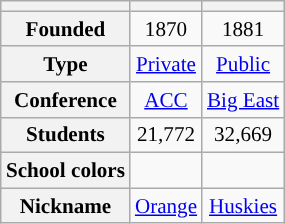<table class="wikitable" style="float:right; clear:right; margin-left:1em; font-size:88%;">
<tr>
<th></th>
<th><a href='#'></a></th>
<th><a href='#'></a></th>
</tr>
<tr>
<th scope=row>Founded</th>
<td align=center>1870</td>
<td align=center>1881</td>
</tr>
<tr>
<th scope=row>Type</th>
<td align=center><a href='#'>Private</a></td>
<td align=center><a href='#'>Public</a></td>
</tr>
<tr>
<th scope=row>Conference</th>
<td align=center><a href='#'>ACC</a></td>
<td align=center><a href='#'>Big East</a></td>
</tr>
<tr>
<th scope=row>Students</th>
<td align=center>21,772</td>
<td align=center>32,669</td>
</tr>
<tr>
<th scope=row>School colors</th>
<td align=center></td>
<td align=center></td>
</tr>
<tr>
<th scope=row>Nickname</th>
<td align=center><a href='#'>Orange</a></td>
<td align=center><a href='#'>Huskies</a></td>
</tr>
</table>
